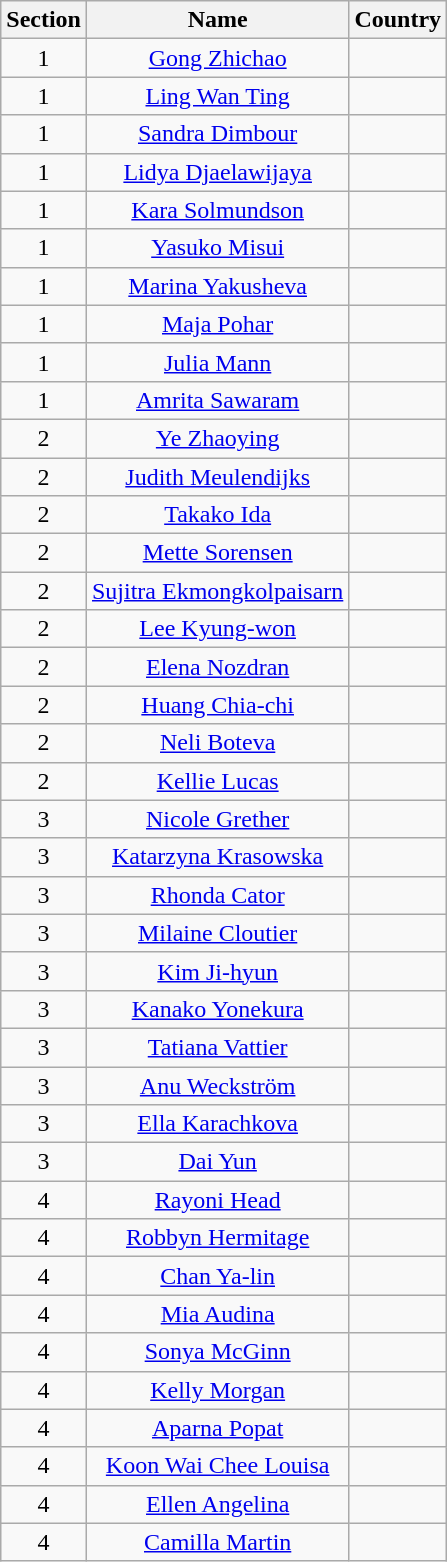<table class="wikitable sortable" style="text-align:center">
<tr>
<th>Section</th>
<th>Name</th>
<th>Country</th>
</tr>
<tr>
<td align="center">1</td>
<td><a href='#'>Gong Zhichao</a></td>
<td></td>
</tr>
<tr>
<td align="center">1</td>
<td><a href='#'>Ling Wan Ting</a></td>
<td></td>
</tr>
<tr>
<td align="center">1</td>
<td><a href='#'>Sandra Dimbour</a></td>
<td></td>
</tr>
<tr>
<td align="center">1</td>
<td><a href='#'>Lidya Djaelawijaya</a></td>
<td></td>
</tr>
<tr>
<td align="center">1</td>
<td><a href='#'>Kara Solmundson</a></td>
<td></td>
</tr>
<tr>
<td align="center">1</td>
<td><a href='#'>Yasuko Misui</a></td>
<td></td>
</tr>
<tr>
<td align="center">1</td>
<td><a href='#'>Marina Yakusheva</a></td>
<td></td>
</tr>
<tr>
<td align="center">1</td>
<td><a href='#'>Maja Pohar</a></td>
<td></td>
</tr>
<tr>
<td align="center">1</td>
<td><a href='#'>Julia Mann</a></td>
<td></td>
</tr>
<tr>
<td align="center">1</td>
<td><a href='#'>Amrita Sawaram</a></td>
<td></td>
</tr>
<tr>
<td align="center">2</td>
<td><a href='#'>Ye Zhaoying</a></td>
<td></td>
</tr>
<tr>
<td align="center">2</td>
<td><a href='#'>Judith Meulendijks</a></td>
<td></td>
</tr>
<tr>
<td align="center">2</td>
<td><a href='#'>Takako Ida</a></td>
<td></td>
</tr>
<tr>
<td align="center">2</td>
<td><a href='#'>Mette Sorensen</a></td>
<td></td>
</tr>
<tr>
<td align="center">2</td>
<td><a href='#'>Sujitra Ekmongkolpaisarn</a></td>
<td></td>
</tr>
<tr>
<td align="center">2</td>
<td><a href='#'>Lee Kyung-won</a></td>
<td></td>
</tr>
<tr>
<td align="center">2</td>
<td><a href='#'>Elena Nozdran</a></td>
<td></td>
</tr>
<tr>
<td align="center">2</td>
<td><a href='#'>Huang Chia-chi</a></td>
<td></td>
</tr>
<tr>
<td align="center">2</td>
<td><a href='#'>Neli Boteva</a></td>
<td></td>
</tr>
<tr>
<td align="center">2</td>
<td><a href='#'>Kellie Lucas</a></td>
<td></td>
</tr>
<tr>
<td align="center">3</td>
<td><a href='#'>Nicole Grether</a></td>
<td></td>
</tr>
<tr>
<td align="center">3</td>
<td><a href='#'>Katarzyna Krasowska</a></td>
<td></td>
</tr>
<tr>
<td align="center">3</td>
<td><a href='#'>Rhonda Cator</a></td>
<td></td>
</tr>
<tr>
<td align="center">3</td>
<td><a href='#'>Milaine Cloutier</a></td>
<td></td>
</tr>
<tr>
<td align="center">3</td>
<td><a href='#'>Kim Ji-hyun</a></td>
<td></td>
</tr>
<tr>
<td align="center">3</td>
<td><a href='#'>Kanako Yonekura</a></td>
<td></td>
</tr>
<tr>
<td align="center">3</td>
<td><a href='#'>Tatiana Vattier</a></td>
<td></td>
</tr>
<tr>
<td align="center">3</td>
<td><a href='#'>Anu Weckström</a></td>
<td></td>
</tr>
<tr>
<td align="center">3</td>
<td><a href='#'>Ella Karachkova</a></td>
<td></td>
</tr>
<tr>
<td align="center">3</td>
<td><a href='#'>Dai Yun</a></td>
<td></td>
</tr>
<tr>
<td align="center">4</td>
<td><a href='#'>Rayoni Head</a></td>
<td></td>
</tr>
<tr>
<td align="center">4</td>
<td><a href='#'>Robbyn Hermitage</a></td>
<td></td>
</tr>
<tr>
<td align="center">4</td>
<td><a href='#'>Chan Ya-lin</a></td>
<td></td>
</tr>
<tr>
<td align="center">4</td>
<td><a href='#'>Mia Audina</a></td>
<td></td>
</tr>
<tr>
<td align="center">4</td>
<td><a href='#'>Sonya McGinn</a></td>
<td></td>
</tr>
<tr>
<td align="center">4</td>
<td><a href='#'>Kelly Morgan</a></td>
<td></td>
</tr>
<tr>
<td align="center">4</td>
<td><a href='#'>Aparna Popat</a></td>
<td></td>
</tr>
<tr>
<td align="center">4</td>
<td><a href='#'>Koon Wai Chee Louisa</a></td>
<td></td>
</tr>
<tr>
<td align="center">4</td>
<td><a href='#'>Ellen Angelina</a></td>
<td></td>
</tr>
<tr>
<td align="center">4</td>
<td><a href='#'>Camilla Martin</a></td>
<td></td>
</tr>
</table>
